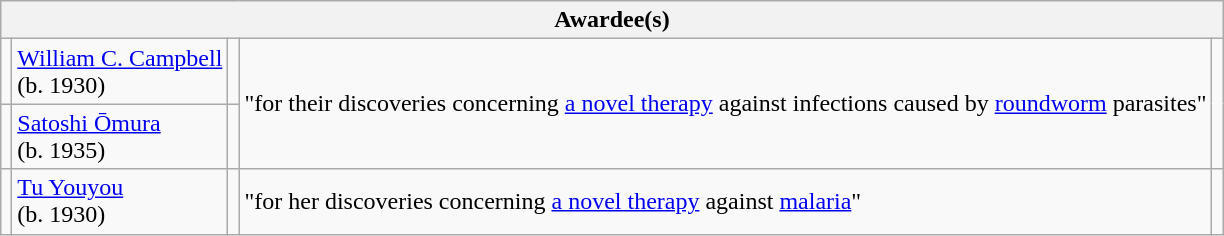<table class="wikitable">
<tr>
<th colspan="5">Awardee(s)</th>
</tr>
<tr>
<td></td>
<td><a href='#'>William C. Campbell</a><br>(b. 1930)</td>
<td><br></td>
<td rowspan="2">"for their discoveries concerning <a href='#'>a novel therapy</a> against infections caused by <a href='#'>roundworm</a> parasites"</td>
<td rowspan="2"></td>
</tr>
<tr>
<td></td>
<td><a href='#'>Satoshi Ōmura</a><br>(b. 1935)</td>
<td></td>
</tr>
<tr>
<td></td>
<td><a href='#'>Tu Youyou</a><br>(b. 1930)</td>
<td></td>
<td>"for her discoveries concerning <a href='#'>a novel therapy</a> against <a href='#'>malaria</a>"</td>
<td></td>
</tr>
</table>
